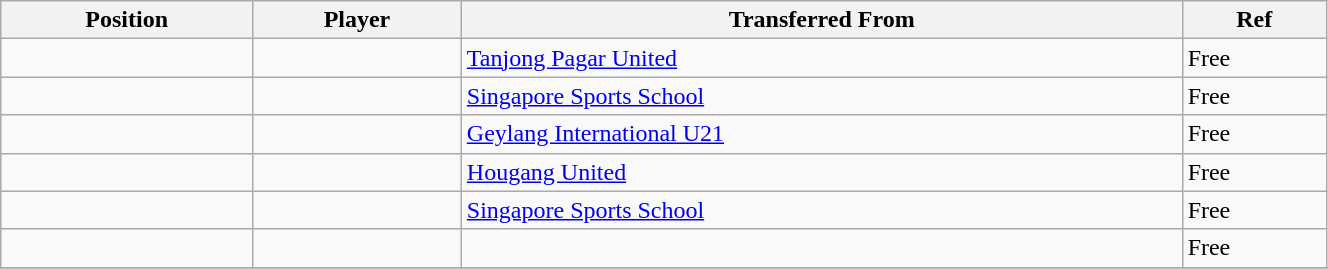<table class="wikitable sortable" style="width:70%; text-align:center; font-size:100%; text-align:left;">
<tr>
<th><strong>Position</strong></th>
<th><strong>Player</strong></th>
<th><strong>Transferred From</strong></th>
<th><strong>Ref</strong></th>
</tr>
<tr>
<td></td>
<td></td>
<td> <a href='#'>Tanjong Pagar United</a></td>
<td>Free </td>
</tr>
<tr>
<td></td>
<td></td>
<td> <a href='#'>Singapore Sports School</a></td>
<td>Free </td>
</tr>
<tr>
<td></td>
<td></td>
<td> <a href='#'>Geylang International U21</a></td>
<td>Free </td>
</tr>
<tr>
<td></td>
<td></td>
<td> <a href='#'>Hougang United</a></td>
<td>Free </td>
</tr>
<tr>
<td></td>
<td></td>
<td> <a href='#'>Singapore Sports School</a></td>
<td>Free </td>
</tr>
<tr>
<td></td>
<td></td>
<td></td>
<td>Free </td>
</tr>
<tr>
</tr>
</table>
